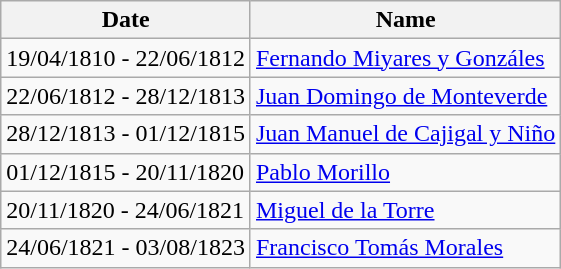<table class=wikitable>
<tr>
<th>Date</th>
<th>Name</th>
</tr>
<tr>
<td>19/04/1810 - 22/06/1812</td>
<td><a href='#'>Fernando Miyares y Gonzáles</a></td>
</tr>
<tr>
<td>22/06/1812 - 28/12/1813</td>
<td><a href='#'>Juan Domingo de Monteverde</a></td>
</tr>
<tr>
<td>28/12/1813 - 01/12/1815</td>
<td><a href='#'>Juan Manuel de Cajigal y Niño</a></td>
</tr>
<tr>
<td>01/12/1815 - 20/11/1820</td>
<td><a href='#'>Pablo Morillo</a></td>
</tr>
<tr>
<td>20/11/1820 - 24/06/1821</td>
<td><a href='#'>Miguel de la Torre</a></td>
</tr>
<tr>
<td>24/06/1821 - 03/08/1823</td>
<td><a href='#'>Francisco Tomás Morales</a></td>
</tr>
</table>
